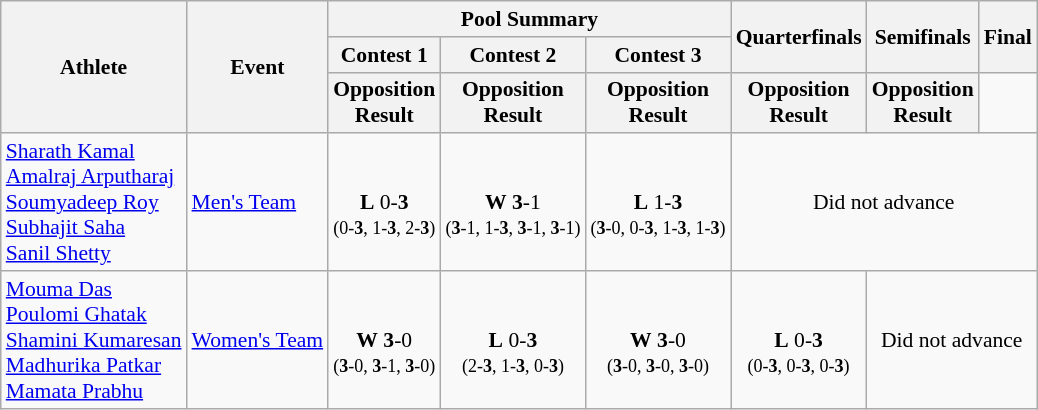<table class="wikitable" border="1" style="font-size:90%">
<tr>
<th rowspan=3>Athlete</th>
<th rowspan=3>Event</th>
<th colspan=3>Pool Summary</th>
<th rowspan=2>Quarterfinals</th>
<th rowspan=2>Semifinals</th>
<th rowspan=2>Final</th>
</tr>
<tr>
<th>Contest 1</th>
<th>Contest 2</th>
<th>Contest 3</th>
</tr>
<tr>
<th>Opposition<br>Result</th>
<th>Opposition<br>Result</th>
<th>Opposition<br>Result</th>
<th>Opposition<br>Result</th>
<th>Opposition<br>Result</th>
</tr>
<tr>
<td><a href='#'>Sharath Kamal</a><br><a href='#'>Amalraj Arputharaj</a><br><a href='#'>Soumyadeep Roy</a><br><a href='#'>Subhajit Saha</a><br><a href='#'>Sanil Shetty</a></td>
<td><a href='#'>Men's Team</a></td>
<td align=center><br><strong>L</strong> 0-<strong>3</strong><br><small>(0-<strong>3</strong>, 1-<strong>3</strong>, 2-<strong>3</strong>)</small></td>
<td align=center><br><strong>W</strong> <strong>3</strong>-1<br><small>(<strong>3</strong>-1, 1-<strong>3</strong>, <strong>3</strong>-1, <strong>3</strong>-1)</small></td>
<td align=center><br><strong>L</strong> 1-<strong>3</strong><br><small>(<strong>3</strong>-0, 0-<strong>3</strong>, 1-<strong>3</strong>, 1-<strong>3</strong>)</small></td>
<td align=center colspan="7">Did not advance</td>
</tr>
<tr>
<td><a href='#'>Mouma Das</a><br><a href='#'>Poulomi Ghatak</a><br><a href='#'>Shamini Kumaresan</a><br><a href='#'>Madhurika Patkar</a><br><a href='#'>Mamata Prabhu</a></td>
<td><a href='#'>Women's Team</a></td>
<td align=center><br><strong>W</strong> <strong>3</strong>-0<br><small>(<strong>3</strong>-0, <strong>3</strong>-1, <strong>3</strong>-0)</small></td>
<td align=center><br><strong>L</strong> 0-<strong>3</strong><br><small>(2-<strong>3</strong>, 1-<strong>3</strong>, 0-<strong>3</strong>)</small></td>
<td align=center><br><strong>W</strong> <strong>3</strong>-0<br><small>(<strong>3</strong>-0, <strong>3</strong>-0, <strong>3</strong>-0)</small></td>
<td align=center><br><strong>L</strong> 0-<strong>3</strong><br><small>(0-<strong>3</strong>, 0-<strong>3</strong>, 0-<strong>3</strong>)</small></td>
<td align=center colspan="7">Did not advance</td>
</tr>
</table>
